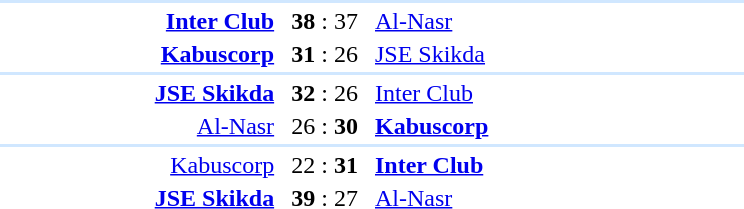<table style="text-align:center" width=500>
<tr>
<th width=30%></th>
<th width=10%></th>
<th width=30%></th>
<th width=10%></th>
</tr>
<tr align="left" bgcolor=#D0E7FF>
<td colspan=4></td>
</tr>
<tr>
<td align="right"><strong><a href='#'>Inter Club</a></strong> </td>
<td><strong>38</strong> : 37</td>
<td align=left> <a href='#'>Al-Nasr</a></td>
</tr>
<tr>
<td align="right"><strong><a href='#'>Kabuscorp</a></strong> </td>
<td><strong>31</strong> : 26</td>
<td align=left> <a href='#'>JSE Skikda</a></td>
</tr>
<tr align="left" bgcolor=#D0E7FF>
<td colspan=4></td>
</tr>
<tr>
<td align="right"><strong><a href='#'>JSE Skikda</a></strong> </td>
<td><strong>32</strong> : 26</td>
<td align=left> <a href='#'>Inter Club</a></td>
</tr>
<tr>
<td align="right"><a href='#'>Al-Nasr</a> </td>
<td>26 : <strong>30</strong></td>
<td align=left> <strong><a href='#'>Kabuscorp</a></strong></td>
</tr>
<tr align="left" bgcolor=#D0E7FF>
<td colspan=4></td>
</tr>
<tr>
<td align="right"><a href='#'>Kabuscorp</a> </td>
<td>22 : <strong>31</strong></td>
<td align=left> <strong><a href='#'>Inter Club</a></strong></td>
</tr>
<tr>
<td align="right"><strong><a href='#'>JSE Skikda</a></strong> </td>
<td><strong>39</strong> : 27</td>
<td align=left> <a href='#'>Al-Nasr</a></td>
</tr>
</table>
